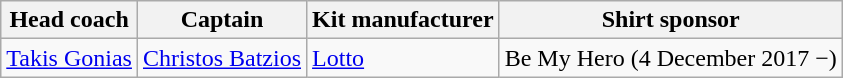<table class="wikitable sortable" style="text-align: left;">
<tr>
<th>Head coach</th>
<th>Captain</th>
<th>Kit manufacturer</th>
<th>Shirt sponsor</th>
</tr>
<tr>
<td> <a href='#'>Takis Gonias</a></td>
<td> <a href='#'>Christos Batzios</a></td>
<td> <a href='#'>Lotto</a></td>
<td> Be My Hero (4 December 2017 −)</td>
</tr>
</table>
